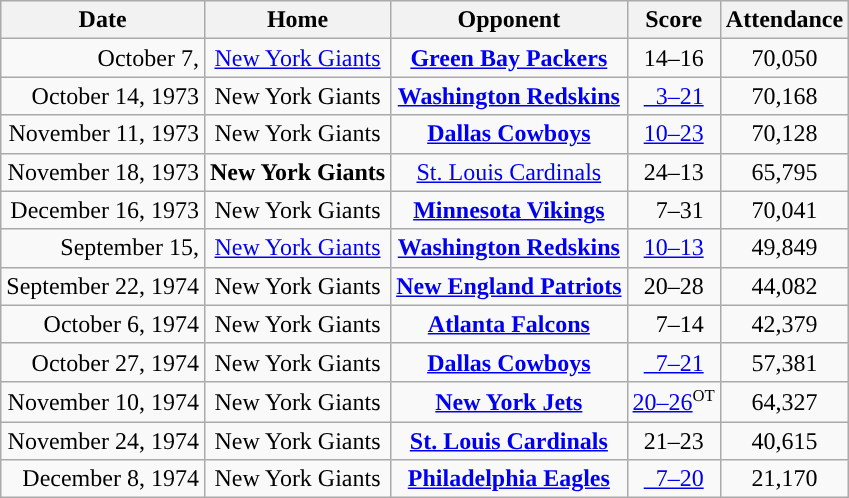<table class="wikitable"  style="text-align:left; text-align:center;">
<tr>
<th style="text-align:center; ">Date</th>
<th style="text-align:center; ">Home</th>
<th style="text-align:center; ">Opponent</th>
<th style="text-align:center; ">Score</th>
<th style="text-align:center; ">Attendance</th>
</tr>
<tr>
<td align=right>October 7, </td>
<td><a href='#'>New York Giants</a></td>
<td><strong><a href='#'>Green Bay Packers</a></strong></td>
<td>14–16</td>
<td>70,050</td>
</tr>
<tr>
<td align=right>October 14, 1973</td>
<td>New York Giants</td>
<td><strong><a href='#'>Washington Redskins</a></strong></td>
<td><a href='#'>  3–21</a></td>
<td>70,168</td>
</tr>
<tr>
<td align=right>November 11, 1973</td>
<td>New York Giants</td>
<td><strong><a href='#'>Dallas Cowboys</a></strong></td>
<td><a href='#'>10–23</a></td>
<td>70,128</td>
</tr>
<tr>
<td align=right>November 18, 1973</td>
<td><strong>New York Giants</strong></td>
<td><a href='#'>St. Louis Cardinals</a></td>
<td>24–13</td>
<td>65,795</td>
</tr>
<tr>
<td align=right>December 16, 1973</td>
<td>New York Giants</td>
<td><strong><a href='#'>Minnesota Vikings</a></strong></td>
<td>  7–31</td>
<td>70,041</td>
</tr>
<tr>
<td align=right>September 15, </td>
<td><a href='#'>New York Giants</a></td>
<td><strong><a href='#'>Washington Redskins</a></strong></td>
<td><a href='#'>10–13</a></td>
<td>49,849</td>
</tr>
<tr>
<td align=right>September 22, 1974</td>
<td>New York Giants</td>
<td><strong><a href='#'>New England Patriots</a></strong></td>
<td>20–28</td>
<td>44,082</td>
</tr>
<tr>
<td align=right>October 6, 1974</td>
<td>New York Giants</td>
<td><strong><a href='#'>Atlanta Falcons</a></strong></td>
<td>  7–14</td>
<td>42,379</td>
</tr>
<tr>
<td align=right>October 27, 1974</td>
<td>New York Giants</td>
<td><strong><a href='#'>Dallas Cowboys</a></strong></td>
<td><a href='#'>  7–21</a></td>
<td>57,381</td>
</tr>
<tr>
<td align=right>November 10, 1974</td>
<td>New York Giants</td>
<td><strong><a href='#'>New York Jets</a></strong></td>
<td><a href='#'>20–26</a><small><sup>OT</sup></small></td>
<td>64,327</td>
</tr>
<tr>
<td align=right>November 24, 1974</td>
<td>New York Giants</td>
<td><strong><a href='#'>St. Louis Cardinals</a></strong></td>
<td>21–23</td>
<td>40,615</td>
</tr>
<tr>
<td align=right>December 8, 1974</td>
<td>New York Giants</td>
<td><strong><a href='#'>Philadelphia Eagles</a></strong></td>
<td><a href='#'>  7–20</a></td>
<td>21,170</td>
</tr>
</table>
